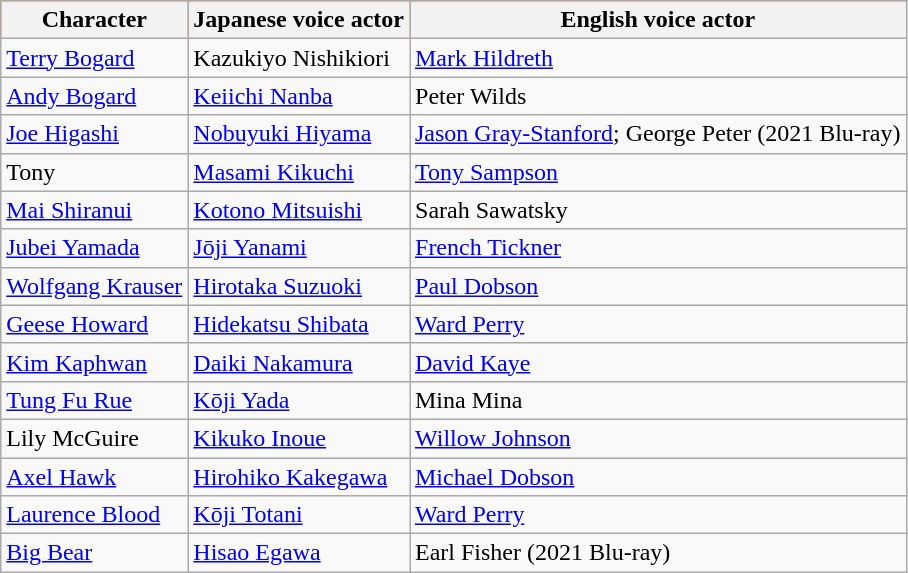<table border="1" style="border-collapse: collapse;" class="wikitable plainrowheaders">
<tr style="background-color: rgb(255,85,0);">
<th>Character</th>
<th>Japanese voice actor</th>
<th>English voice actor</th>
</tr>
<tr>
<td><a href='#'>Terry Bogard</a></td>
<td>Kazukiyo Nishikiori</td>
<td><a href='#'>Mark Hildreth</a></td>
</tr>
<tr>
<td><a href='#'>Andy Bogard</a></td>
<td><a href='#'>Keiichi Nanba</a></td>
<td>Peter Wilds</td>
</tr>
<tr>
<td><a href='#'>Joe Higashi</a></td>
<td><a href='#'>Nobuyuki Hiyama</a></td>
<td><a href='#'>Jason Gray-Stanford</a>; George Peter (2021 Blu-ray)</td>
</tr>
<tr>
<td>Tony</td>
<td><a href='#'>Masami Kikuchi</a></td>
<td><a href='#'>Tony Sampson</a></td>
</tr>
<tr>
<td><a href='#'>Mai Shiranui</a></td>
<td><a href='#'>Kotono Mitsuishi</a></td>
<td>Sarah Sawatsky</td>
</tr>
<tr>
<td><a href='#'>Jubei Yamada</a></td>
<td><a href='#'>Jōji Yanami</a></td>
<td><a href='#'>French Tickner</a></td>
</tr>
<tr>
<td><a href='#'>Wolfgang Krauser</a></td>
<td><a href='#'>Hirotaka Suzuoki</a></td>
<td><a href='#'>Paul Dobson</a></td>
</tr>
<tr>
<td><a href='#'>Geese Howard</a></td>
<td><a href='#'>Hidekatsu Shibata</a></td>
<td><a href='#'>Ward Perry</a></td>
</tr>
<tr>
<td><a href='#'>Kim Kaphwan</a></td>
<td><a href='#'>Daiki Nakamura</a></td>
<td><a href='#'>David Kaye</a></td>
</tr>
<tr>
<td><a href='#'>Tung Fu Rue</a></td>
<td><a href='#'>Kōji Yada</a></td>
<td>Mina Mina</td>
</tr>
<tr>
<td>Lily McGuire</td>
<td><a href='#'>Kikuko Inoue</a></td>
<td><a href='#'>Willow Johnson</a></td>
</tr>
<tr>
<td><a href='#'>Axel Hawk</a></td>
<td><a href='#'>Hirohiko Kakegawa</a></td>
<td><a href='#'>Michael Dobson</a></td>
</tr>
<tr>
<td><a href='#'>Laurence Blood</a></td>
<td><a href='#'>Kōji Totani</a></td>
<td><a href='#'>Ward Perry</a></td>
</tr>
<tr>
<td><a href='#'>Big Bear</a></td>
<td><a href='#'>Hisao Egawa</a></td>
<td>Earl Fisher (2021 Blu-ray)</td>
</tr>
</table>
